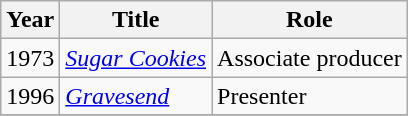<table class="wikitable">
<tr>
<th>Year</th>
<th>Title</th>
<th>Role</th>
</tr>
<tr>
<td>1973</td>
<td><em><a href='#'>Sugar Cookies</a></em></td>
<td>Associate producer</td>
</tr>
<tr>
<td>1996</td>
<td><em><a href='#'>Gravesend</a></em></td>
<td>Presenter</td>
</tr>
<tr>
</tr>
</table>
